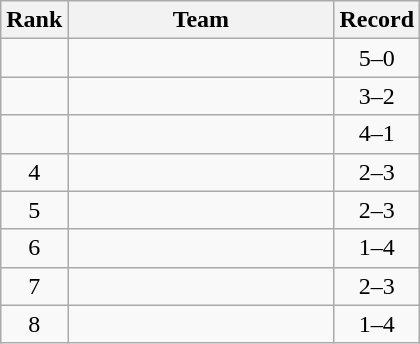<table class=wikitable style="text-align:center;">
<tr>
<th>Rank</th>
<th width=170>Team</th>
<th>Record</th>
</tr>
<tr>
<td></td>
<td align=left></td>
<td align=center>5–0</td>
</tr>
<tr>
<td></td>
<td align=left></td>
<td align=center>3–2</td>
</tr>
<tr>
<td></td>
<td align=left></td>
<td align=center>4–1</td>
</tr>
<tr>
<td>4</td>
<td align=left></td>
<td align=center>2–3</td>
</tr>
<tr>
<td>5</td>
<td align=left></td>
<td align=center>2–3</td>
</tr>
<tr>
<td>6</td>
<td align=left></td>
<td align=center>1–4</td>
</tr>
<tr>
<td>7</td>
<td align=left></td>
<td align=center>2–3</td>
</tr>
<tr>
<td>8</td>
<td align=left></td>
<td align=center>1–4</td>
</tr>
</table>
